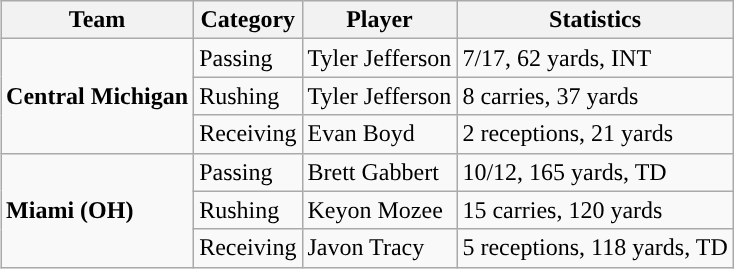<table class="wikitable" style="float: right;">
<tr>
<th>Team</th>
<th>Category</th>
<th>Player</th>
<th>Statistics</th>
</tr>
<tr>
<td rowspan=3><strong>Central Michigan</strong></td>
<td>Passing</td>
<td>Tyler Jefferson</td>
<td>7/17, 62 yards, INT</td>
</tr>
<tr>
<td>Rushing</td>
<td>Tyler Jefferson</td>
<td>8 carries, 37 yards</td>
</tr>
<tr>
<td>Receiving</td>
<td>Evan Boyd</td>
<td>2 receptions, 21 yards</td>
</tr>
<tr>
<td rowspan=3><strong>Miami (OH)</strong></td>
<td>Passing</td>
<td>Brett Gabbert</td>
<td>10/12, 165 yards, TD</td>
</tr>
<tr>
<td>Rushing</td>
<td>Keyon Mozee</td>
<td>15 carries, 120 yards</td>
</tr>
<tr>
<td>Receiving</td>
<td>Javon Tracy</td>
<td>5 receptions, 118 yards, TD</td>
</tr>
</table>
